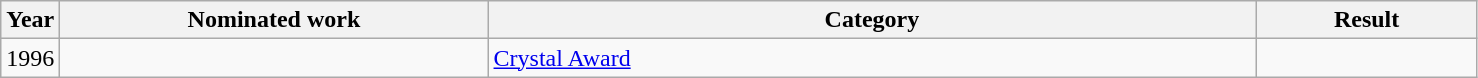<table class=wikitable>
<tr>
<th width=4%>Year</th>
<th width=29%>Nominated work</th>
<th width=52%>Category</th>
<th width=15%>Result</th>
</tr>
<tr>
<td align=center>1996</td>
<td></td>
<td><a href='#'>Crystal Award</a></td>
<td></td>
</tr>
</table>
